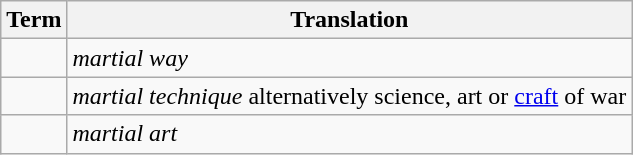<table class="wikitable">
<tr>
<th>Term</th>
<th>Translation</th>
</tr>
<tr>
<td></td>
<td><em>martial way</em></td>
</tr>
<tr>
<td></td>
<td><em>martial technique</em> alternatively science, art or <a href='#'>craft</a> of war</td>
</tr>
<tr>
<td></td>
<td><em>martial art</em></td>
</tr>
</table>
